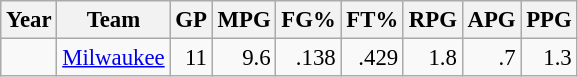<table class="wikitable sortable" style="font-size:95%; text-align:right;">
<tr>
<th>Year</th>
<th>Team</th>
<th>GP</th>
<th>MPG</th>
<th>FG%</th>
<th>FT%</th>
<th>RPG</th>
<th>APG</th>
<th>PPG</th>
</tr>
<tr>
<td style="text-align:left;"></td>
<td style="text-align:left;"><a href='#'>Milwaukee</a></td>
<td>11</td>
<td>9.6</td>
<td>.138</td>
<td>.429</td>
<td>1.8</td>
<td>.7</td>
<td>1.3</td>
</tr>
</table>
